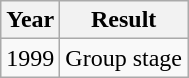<table class="wikitable">
<tr>
<th>Year</th>
<th>Result</th>
</tr>
<tr>
<td> 1999</td>
<td>Group stage</td>
</tr>
</table>
